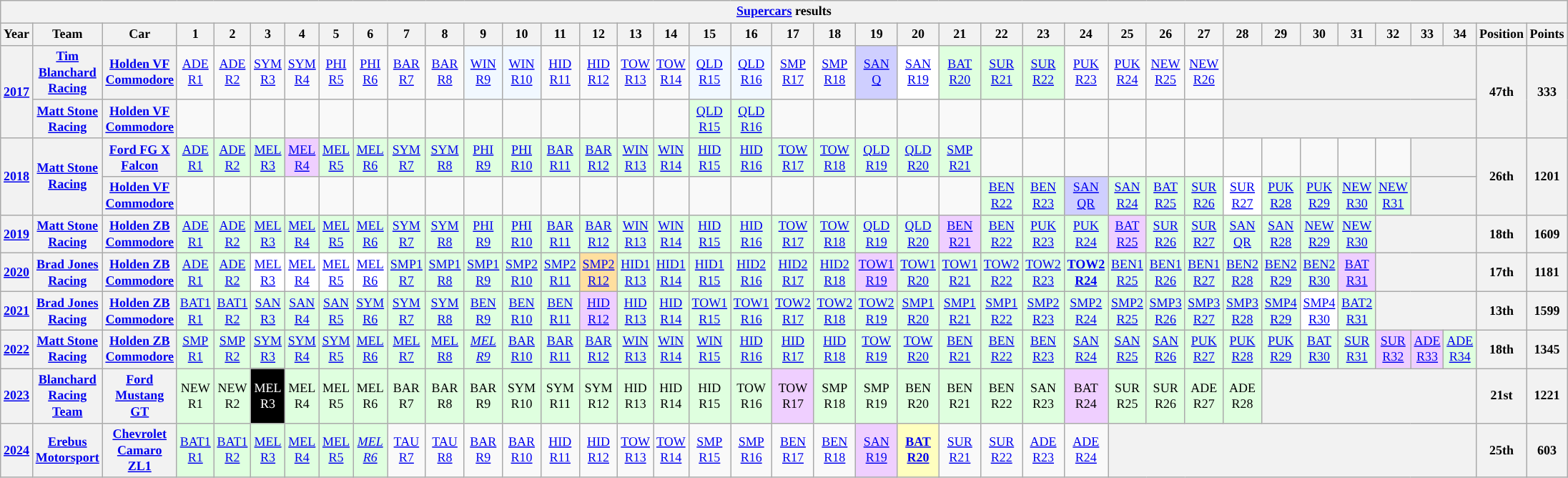<table class="wikitable" style="text-align:center; font-size:75%">
<tr>
<th colspan=45><a href='#'>Supercars</a> results</th>
</tr>
<tr>
<th>Year</th>
<th>Team</th>
<th>Car</th>
<th>1</th>
<th>2</th>
<th>3</th>
<th>4</th>
<th>5</th>
<th>6</th>
<th>7</th>
<th>8</th>
<th>9</th>
<th>10</th>
<th>11</th>
<th>12</th>
<th>13</th>
<th>14</th>
<th>15</th>
<th>16</th>
<th>17</th>
<th>18</th>
<th>19</th>
<th>20</th>
<th>21</th>
<th>22</th>
<th>23</th>
<th>24</th>
<th>25</th>
<th>26</th>
<th>27</th>
<th>28</th>
<th>29</th>
<th>30</th>
<th>31</th>
<th>32</th>
<th>33</th>
<th>34</th>
<th>Position</th>
<th>Points</th>
</tr>
<tr>
<th rowspan=2><a href='#'>2017</a></th>
<th><a href='#'>Tim Blanchard Racing</a></th>
<th><a href='#'>Holden VF Commodore</a></th>
<td><a href='#'>ADE<br>R1</a></td>
<td><a href='#'>ADE<br>R2</a></td>
<td><a href='#'>SYM<br>R3</a></td>
<td><a href='#'>SYM<br>R4</a></td>
<td><a href='#'>PHI<br>R5</a></td>
<td><a href='#'>PHI<br>R6</a></td>
<td><a href='#'>BAR<br>R7</a></td>
<td><a href='#'>BAR<br>R8</a></td>
<td style="background: #f1f8ff"><a href='#'>WIN<br>R9</a><br></td>
<td style="background: #f1f8ff"><a href='#'>WIN<br>R10</a><br></td>
<td><a href='#'>HID<br>R11</a></td>
<td><a href='#'>HID<br>R12</a></td>
<td><a href='#'>TOW<br>R13</a></td>
<td><a href='#'>TOW<br>R14</a></td>
<td style="background: #f1f8ff"><a href='#'>QLD<br>R15</a><br></td>
<td style="background: #f1f8ff"><a href='#'>QLD<br>R16</a><br></td>
<td><a href='#'>SMP<br>R17</a></td>
<td><a href='#'>SMP<br>R18</a></td>
<td style="background: #cfcfff"><a href='#'>SAN<br>Q</a><br></td>
<td style="background: #ffffff"><a href='#'>SAN<br>R19</a><br></td>
<td style="background: #dfffdf"><a href='#'>BAT<br>R20</a><br></td>
<td style="background: #dfffdf"><a href='#'>SUR<br>R21</a><br></td>
<td style="background: #dfffdf"><a href='#'>SUR<br>R22</a><br></td>
<td><a href='#'>PUK<br>R23</a></td>
<td><a href='#'>PUK<br>R24</a></td>
<td><a href='#'>NEW<br>R25</a></td>
<td><a href='#'>NEW<br>R26</a></td>
<th colspan=7></th>
<th rowspan=2>47th</th>
<th rowspan=2>333</th>
</tr>
<tr>
<th><a href='#'>Matt Stone Racing</a></th>
<th><a href='#'>Holden VF Commodore</a></th>
<td></td>
<td></td>
<td></td>
<td></td>
<td></td>
<td></td>
<td></td>
<td></td>
<td></td>
<td></td>
<td></td>
<td></td>
<td></td>
<td></td>
<td style="background: #dfffdf"><a href='#'>QLD<br>R15</a><br></td>
<td style="background: #dfffdf"><a href='#'>QLD<br>R16</a><br></td>
<td></td>
<td></td>
<td></td>
<td></td>
<td></td>
<td></td>
<td></td>
<td></td>
<td></td>
<td></td>
<td></td>
<th colspan=7></th>
</tr>
<tr>
<th rowspan=2><a href='#'>2018</a></th>
<th rowspan=2><a href='#'>Matt Stone Racing</a></th>
<th><a href='#'>Ford FG X Falcon</a></th>
<td style="background: #dfffdf"><a href='#'>ADE<br>R1</a><br></td>
<td style="background: #dfffdf"><a href='#'>ADE<br>R2</a><br></td>
<td style="background: #dfffdf"><a href='#'>MEL<br>R3</a><br></td>
<td style="background: #efcfff"><a href='#'>MEL<br>R4</a><br></td>
<td style="background: #dfffdf"><a href='#'>MEL<br>R5</a><br></td>
<td style="background: #dfffdf"><a href='#'>MEL<br>R6</a><br></td>
<td style="background: #dfffdf"><a href='#'>SYM<br>R7</a><br></td>
<td style="background: #dfffdf"><a href='#'>SYM<br>R8</a><br></td>
<td style="background: #dfffdf"><a href='#'>PHI<br>R9</a><br></td>
<td style="background: #dfffdf"><a href='#'>PHI<br>R10</a><br></td>
<td style="background: #dfffdf"><a href='#'>BAR<br>R11</a><br></td>
<td style="background: #dfffdf"><a href='#'>BAR<br>R12</a><br></td>
<td style="background: #dfffdf"><a href='#'>WIN<br>R13</a><br></td>
<td style="background: #dfffdf"><a href='#'>WIN<br>R14</a><br></td>
<td style="background: #dfffdf"><a href='#'>HID<br>R15</a><br></td>
<td style="background: #dfffdf"><a href='#'>HID<br>R16</a><br></td>
<td style="background: #dfffdf"><a href='#'>TOW<br>R17</a><br></td>
<td style="background: #dfffdf"><a href='#'>TOW<br>R18</a><br></td>
<td style="background: #dfffdf"><a href='#'>QLD<br>R19</a><br></td>
<td style="background: #dfffdf"><a href='#'>QLD<br>R20</a><br></td>
<td style="background: #dfffdf"><a href='#'>SMP<br>R21</a><br></td>
<td></td>
<td></td>
<td></td>
<td></td>
<td></td>
<td></td>
<td></td>
<td></td>
<td></td>
<td></td>
<td></td>
<th colspan=2></th>
<th rowspan=2>26th</th>
<th rowspan=2>1201</th>
</tr>
<tr>
<th><a href='#'>Holden VF Commodore</a></th>
<td></td>
<td></td>
<td></td>
<td></td>
<td></td>
<td></td>
<td></td>
<td></td>
<td></td>
<td></td>
<td></td>
<td></td>
<td></td>
<td></td>
<td></td>
<td></td>
<td></td>
<td></td>
<td></td>
<td></td>
<td></td>
<td style="background: #dfffdf"><a href='#'>BEN<br>R22</a><br></td>
<td style="background: #dfffdf"><a href='#'>BEN<br>R23</a><br></td>
<td style="background: #cfcfff"><a href='#'>SAN<br>QR</a><br></td>
<td style="background: #dfffdf"><a href='#'>SAN<br>R24</a><br></td>
<td style="background: #dfffdf"><a href='#'>BAT<br>R25</a><br></td>
<td style="background: #dfffdf"><a href='#'>SUR<br>R26</a><br></td>
<td style="background: #ffffff"><a href='#'>SUR<br>R27</a><br></td>
<td style="background: #dfffdf"><a href='#'>PUK<br>R28</a><br></td>
<td style="background: #dfffdf"><a href='#'>PUK<br>R29</a><br></td>
<td style="background: #dfffdf"><a href='#'>NEW<br>R30</a><br></td>
<td style="background: #dfffdf"><a href='#'>NEW<br>R31</a><br></td>
<th colspan=2></th>
</tr>
<tr>
<th><a href='#'>2019</a></th>
<th><a href='#'>Matt Stone Racing</a></th>
<th><a href='#'>Holden ZB Commodore</a></th>
<td style="background: #dfffdf"><a href='#'>ADE<br>R1</a><br></td>
<td style="background: #dfffdf"><a href='#'>ADE<br>R2</a><br></td>
<td style="background: #dfffdf"><a href='#'>MEL<br>R3</a><br></td>
<td style="background: #dfffdf"><a href='#'>MEL<br>R4</a><br></td>
<td style="background: #dfffdf"><a href='#'>MEL<br>R5</a><br></td>
<td style="background: #dfffdf"><a href='#'>MEL<br>R6</a><br></td>
<td style="background: #dfffdf"><a href='#'>SYM<br>R7</a><br></td>
<td style="background: #dfffdf"><a href='#'>SYM<br>R8</a><br></td>
<td style="background: #dfffdf"><a href='#'>PHI<br>R9</a><br></td>
<td style="background: #dfffdf"><a href='#'>PHI<br>R10</a><br></td>
<td style="background: #dfffdf"><a href='#'>BAR<br>R11</a><br></td>
<td style="background: #dfffdf"><a href='#'>BAR<br>R12</a><br></td>
<td style="background: #dfffdf"><a href='#'>WIN<br>R13</a><br></td>
<td style="background: #dfffdf"><a href='#'>WIN<br>R14</a><br></td>
<td style="background: #dfffdf"><a href='#'>HID<br>R15</a><br></td>
<td style="background: #dfffdf"><a href='#'>HID<br>R16</a><br></td>
<td style="background: #dfffdf"><a href='#'>TOW<br>R17</a><br></td>
<td style="background: #dfffdf"><a href='#'>TOW<br>R18</a><br></td>
<td style="background: #dfffdf"><a href='#'>QLD<br>R19</a><br></td>
<td style="background: #dfffdf"><a href='#'>QLD<br>R20</a><br></td>
<td style="background: #efcfff"><a href='#'>BEN<br>R21</a><br></td>
<td style="background: #dfffdf"><a href='#'>BEN<br>R22</a><br></td>
<td style="background: #dfffdf"><a href='#'>PUK<br>R23</a><br></td>
<td style="background: #dfffdf"><a href='#'>PUK<br>R24</a><br></td>
<td style="background: #efcfff"><a href='#'>BAT<br>R25</a><br></td>
<td style="background: #dfffdf"><a href='#'>SUR<br>R26</a><br></td>
<td style="background: #dfffdf"><a href='#'>SUR<br>R27</a><br></td>
<td style="background: #dfffdf"><a href='#'>SAN<br>QR</a><br></td>
<td style="background: #dfffdf"><a href='#'>SAN<br>R28</a><br></td>
<td style="background: #dfffdf"><a href='#'>NEW<br>R29</a><br></td>
<td style="background: #dfffdf"><a href='#'>NEW<br>R30</a><br></td>
<th colspan=3></th>
<th>18th</th>
<th>1609</th>
</tr>
<tr>
<th><a href='#'>2020</a></th>
<th><a href='#'>Brad Jones Racing</a></th>
<th><a href='#'>Holden ZB Commodore</a></th>
<td style="background: #dfffdf"><a href='#'>ADE<br>R1</a><br></td>
<td style="background: #dfffdf"><a href='#'>ADE<br>R2</a><br></td>
<td style="background: #ffffff"><a href='#'>MEL<br>R3</a><br></td>
<td style="background: #ffffff"><a href='#'>MEL<br>R4</a><br></td>
<td style="background: #ffffff"><a href='#'>MEL<br>R5</a><br></td>
<td style="background: #ffffff"><a href='#'>MEL<br>R6</a><br></td>
<td style="background: #dfffdf"><a href='#'>SMP1<br>R7</a><br></td>
<td style="background: #dfffdf"><a href='#'>SMP1<br>R8</a><br></td>
<td style="background: #dfffdf"><a href='#'>SMP1<br>R9</a><br></td>
<td style="background: #dfffdf"><a href='#'>SMP2<br>R10</a><br></td>
<td style="background: #dfffdf"><a href='#'>SMP2<br>R11</a><br></td>
<td style="background: #ffdf9f"><a href='#'>SMP2<br>R12</a><br></td>
<td style="background: #dfffdf"><a href='#'>HID1<br>R13</a><br></td>
<td style="background: #dfffdf"><a href='#'>HID1<br>R14</a><br></td>
<td style="background: #dfffdf"><a href='#'>HID1<br>R15</a><br></td>
<td style="background: #dfffdf"><a href='#'>HID2<br>R16</a><br></td>
<td style="background: #dfffdf"><a href='#'>HID2<br>R17</a><br></td>
<td style="background: #dfffdf"><a href='#'>HID2<br>R18</a><br></td>
<td style="background: #efcfff"><a href='#'>TOW1<br>R19</a><br></td>
<td style="background: #dfffdf"><a href='#'>TOW1<br>R20</a><br></td>
<td style="background: #dfffdf"><a href='#'>TOW1<br>R21</a><br></td>
<td style="background: #dfffdf"><a href='#'>TOW2<br>R22</a><br></td>
<td style="background: #dfffdf"><a href='#'>TOW2<br>R23</a><br></td>
<td style="background: #dfffdf"><strong><a href='#'>TOW2<br>R24</a><br></strong></td>
<td style="background: #dfffdf"><a href='#'>BEN1<br>R25</a><br></td>
<td style="background: #dfffdf"><a href='#'>BEN1<br>R26</a><br></td>
<td style="background: #dfffdf"><a href='#'>BEN1<br>R27</a><br></td>
<td style="background: #dfffdf"><a href='#'>BEN2<br>R28</a><br></td>
<td style="background: #dfffdf"><a href='#'>BEN2<br>R29</a><br></td>
<td style="background: #dfffdf"><a href='#'>BEN2<br>R30</a><br></td>
<td style="background: #efcfff"><a href='#'>BAT<br>R31</a><br></td>
<th colspan=3></th>
<th>17th</th>
<th>1181</th>
</tr>
<tr>
<th><a href='#'>2021</a></th>
<th><a href='#'>Brad Jones Racing</a></th>
<th><a href='#'>Holden ZB Commodore</a></th>
<td style="background: #dfffdf"><a href='#'>BAT1<br>R1</a><br></td>
<td style="background: #dfffdf"><a href='#'>BAT1<br>R2</a><br></td>
<td style="background: #dfffdf"><a href='#'>SAN<br>R3</a><br></td>
<td style="background: #dfffdf"><a href='#'>SAN<br>R4</a><br></td>
<td style="background: #dfffdf"><a href='#'>SAN<br>R5</a><br></td>
<td style="background: #dfffdf"><a href='#'>SYM<br>R6</a><br></td>
<td style="background: #dfffdf"><a href='#'>SYM<br>R7</a><br></td>
<td style="background: #dfffdf"><a href='#'>SYM<br>R8</a><br></td>
<td style="background: #dfffdf"><a href='#'>BEN<br>R9</a><br></td>
<td style="background: #dfffdf"><a href='#'>BEN<br>R10</a><br></td>
<td style="background: #dfffdf"><a href='#'>BEN<br>R11</a><br></td>
<td style="background: #efcfff"><a href='#'>HID<br>R12</a><br></td>
<td style="background: #dfffdf"><a href='#'>HID<br>R13</a><br></td>
<td style="background: #dfffdf"><a href='#'>HID<br>R14</a><br></td>
<td style="background: #dfffdf"><a href='#'>TOW1<br>R15</a><br></td>
<td style="background: #dfffdf"><a href='#'>TOW1<br>R16</a><br></td>
<td style="background: #dfffdf"><a href='#'>TOW2<br>R17</a><br></td>
<td style="background: #dfffdf"><a href='#'>TOW2<br>R18</a><br></td>
<td style="background: #dfffdf"><a href='#'>TOW2<br>R19</a><br></td>
<td style="background: #dfffdf"><a href='#'>SMP1<br>R20</a><br></td>
<td style="background: #dfffdf"><a href='#'>SMP1<br>R21</a><br></td>
<td style="background: #dfffdf"><a href='#'>SMP1<br>R22</a><br></td>
<td style="background: #dfffdf"><a href='#'>SMP2<br>R23</a><br></td>
<td style="background: #dfffdf"><a href='#'>SMP2<br>R24</a><br></td>
<td style="background: #dfffdf"><a href='#'>SMP2<br>R25</a><br></td>
<td style="background: #dfffdf"><a href='#'>SMP3<br>R26</a><br></td>
<td style="background: #dfffdf"><a href='#'>SMP3<br>R27</a><br></td>
<td style="background: #dfffdf"><a href='#'>SMP3<br>R28</a><br></td>
<td style="background: #dfffdf"><a href='#'>SMP4<br>R29</a><br></td>
<td style="background: #ffffff"><a href='#'>SMP4<br>R30</a><br></td>
<td style="background: #dfffdf"><a href='#'>BAT2<br>R31</a><br></td>
<th colspan=3></th>
<th>13th</th>
<th>1599</th>
</tr>
<tr>
<th><a href='#'>2022</a></th>
<th><a href='#'>Matt Stone Racing</a></th>
<th><a href='#'>Holden ZB Commodore</a></th>
<td style="background:#dfffdf"><a href='#'>SMP<br>R1</a><br></td>
<td style="background:#dfffdf"><a href='#'>SMP<br>R2</a><br></td>
<td style="background:#dfffdf"><a href='#'>SYM<br>R3</a><br></td>
<td style="background:#dfffdf"><a href='#'>SYM<br>R4</a><br></td>
<td style="background:#dfffdf"><a href='#'>SYM<br>R5</a><br></td>
<td style="background:#dfffdf"><a href='#'>MEL<br>R6</a><br></td>
<td style="background:#dfffdf"><a href='#'>MEL<br>R7</a><br></td>
<td style="background:#dfffdf"><a href='#'>MEL<br>R8</a><br></td>
<td style="background:#dfffdf"><em><a href='#'>MEL<br>R9</a></em><br></td>
<td style="background:#dfffdf"><a href='#'>BAR<br>R10</a><br></td>
<td style="background:#dfffdf"><a href='#'>BAR<br>R11</a><br></td>
<td style="background:#dfffdf"><a href='#'>BAR<br>R12</a><br></td>
<td style="background:#dfffdf"><a href='#'>WIN<br>R13</a><br></td>
<td style="background:#dfffdf"><a href='#'>WIN<br>R14</a><br></td>
<td style="background:#dfffdf"><a href='#'>WIN<br>R15</a><br></td>
<td style="background:#dfffdf"><a href='#'>HID<br>R16</a><br></td>
<td style="background:#dfffdf"><a href='#'>HID<br>R17</a><br></td>
<td style="background:#dfffdf"><a href='#'>HID<br>R18</a><br></td>
<td style="background:#dfffdf"><a href='#'>TOW<br>R19</a><br></td>
<td style="background:#dfffdf"><a href='#'>TOW<br>R20</a><br></td>
<td style="background:#dfffdf"><a href='#'>BEN<br>R21</a><br></td>
<td style="background:#dfffdf"><a href='#'>BEN<br>R22</a><br></td>
<td style="background:#dfffdf"><a href='#'>BEN<br>R23</a><br></td>
<td style="background:#dfffdf"><a href='#'>SAN<br>R24</a><br></td>
<td style="background:#dfffdf"><a href='#'>SAN<br>R25</a><br></td>
<td style="background:#dfffdf"><a href='#'>SAN<br>R26</a><br></td>
<td style="background:#dfffdf"><a href='#'>PUK<br>R27</a><br></td>
<td style="background:#dfffdf"><a href='#'>PUK<br>R28</a><br></td>
<td style="background:#dfffdf"><a href='#'>PUK<br>R29</a><br></td>
<td style="background:#dfffdf"><a href='#'>BAT<br>R30</a><br></td>
<td style="background:#dfffdf"><a href='#'>SUR<br>R31</a><br></td>
<td style="background:#efcfff"><a href='#'>SUR<br>R32</a><br></td>
<td style="background:#efcfff"><a href='#'>ADE<br>R33</a><br></td>
<td style="background:#dfffdf"><a href='#'>ADE<br>R34</a><br></td>
<th>18th</th>
<th>1345</th>
</tr>
<tr>
<th><a href='#'>2023</a></th>
<th><a href='#'>Blanchard Racing Team</a></th>
<th><a href='#'>Ford Mustang GT</a></th>
<td style="background:#dfffdf">NEW<br>R1<br></td>
<td style="background:#dfffdf">NEW<br>R2<br></td>
<td style="background: #000000; color:white"><span> MEL<br>R3</span><br></td>
<td style="background:#dfffdf">MEL<br>R4<br></td>
<td style="background:#dfffdf">MEL<br>R5<br></td>
<td style="background:#dfffdf">MEL<br>R6<br></td>
<td style="background:#dfffdf">BAR<br>R7<br></td>
<td style="background:#dfffdf">BAR<br>R8<br></td>
<td style="background:#dfffdf">BAR<br>R9<br></td>
<td style="background:#dfffdf">SYM<br>R10<br></td>
<td style="background:#dfffdf">SYM<br>R11<br></td>
<td style="background:#dfffdf">SYM<br>R12<br></td>
<td style="background:#dfffdf">HID<br>R13<br></td>
<td style="background:#dfffdf">HID<br>R14<br></td>
<td style="background:#dfffdf">HID<br>R15<br></td>
<td style="background:#dfffdf">TOW<br>R16<br></td>
<td style="background:#efcfff">TOW<br>R17<br></td>
<td style="background:#dfffdf">SMP<br>R18<br></td>
<td style="background:#dfffdf">SMP<br>R19<br></td>
<td style="background:#dfffdf">BEN<br>R20<br></td>
<td style="background:#dfffdf">BEN<br>R21<br></td>
<td style="background:#dfffdf">BEN<br>R22<br></td>
<td style="background:#dfffdf">SAN<br>R23<br></td>
<td style="background:#efcfff">BAT<br>R24<br></td>
<td style="background:#dfffdf">SUR<br>R25<br></td>
<td style="background:#dfffdf">SUR<br>R26<br></td>
<td style="background:#dfffdf">ADE<br>R27<br></td>
<td style="background:#dfffdf">ADE<br>R28<br></td>
<th colspan=6></th>
<th style="background:">21st</th>
<th style="background:">1221</th>
</tr>
<tr>
<th><a href='#'>2024</a></th>
<th><a href='#'>Erebus Motorsport</a></th>
<th><a href='#'>Chevrolet Camaro ZL1</a></th>
<td style=background:#dfffdf><a href='#'>BAT1<br>R1</a><br></td>
<td style=background:#dfffdf><a href='#'>BAT1<br>R2</a><br></td>
<td style=background:#dfffdf><a href='#'>MEL<br>R3</a><br></td>
<td style=background:#dfffdf><a href='#'>MEL<br>R4</a><br></td>
<td style=background:#dfffdf><a href='#'>MEL<br>R5</a><br></td>
<td style=background:#dfffdf><em><a href='#'>MEL<br>R6</a></em><br></td>
<td><a href='#'>TAU<br>R7</a></td>
<td><a href='#'>TAU<br>R8</a></td>
<td><a href='#'>BAR<br>R9</a></td>
<td><a href='#'>BAR<br>R10</a></td>
<td><a href='#'>HID<br>R11</a></td>
<td><a href='#'>HID<br>R12</a></td>
<td><a href='#'>TOW<br>R13</a></td>
<td><a href='#'>TOW<br>R14</a></td>
<td><a href='#'>SMP<br>R15</a></td>
<td><a href='#'>SMP<br>R16</a></td>
<td><a href='#'>BEN<br>R17</a></td>
<td><a href='#'>BEN<br>R18</a></td>
<td style=background:#efcfff><a href='#'>SAN<br>R19</a><br></td>
<td style=background:#ffffbf><strong><a href='#'>BAT<br>R20</a><br></strong></td>
<td><a href='#'>SUR<br>R21</a></td>
<td><a href='#'>SUR<br>R22</a></td>
<td><a href='#'>ADE<br>R23</a></td>
<td><a href='#'>ADE<br>R24</a></td>
<th colspan=10></th>
<th>25th</th>
<th>603</th>
</tr>
</table>
